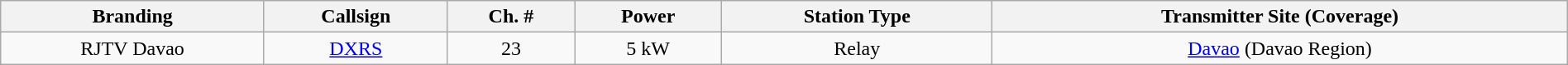<table class="wikitable sortable" style="width:100%; text-align:center;">
<tr>
<th>Branding</th>
<th>Callsign</th>
<th>Ch. #</th>
<th>Power</th>
<th>Station Type</th>
<th class="unsortable">Transmitter Site (Coverage)</th>
</tr>
<tr>
<td>RJTV Davao</td>
<td><a href='#'>DXRS</a></td>
<td>23</td>
<td>5 kW</td>
<td>Relay</td>
<td><a href='#'>Davao</a> (Davao Region)</td>
</tr>
</table>
